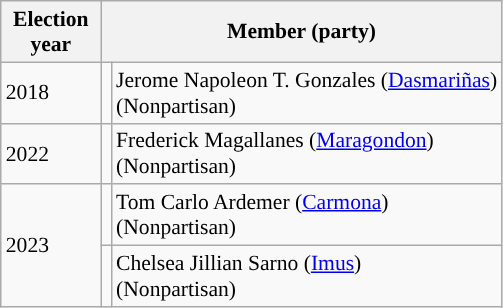<table class="wikitable" style="font-size:90%">
<tr>
<th width="60px">Election<br>year</th>
<th colspan="2" width="140px">Member (party)</th>
</tr>
<tr>
<td>2018</td>
<td></td>
<td>Jerome Napoleon T. Gonzales (<a href='#'>Dasmariñas</a>)<br>(Nonpartisan)</td>
</tr>
<tr>
<td>2022</td>
<td></td>
<td>Frederick Magallanes (<a href='#'>Maragondon</a>)<br>(Nonpartisan)</td>
</tr>
<tr>
<td rowspan="2">2023</td>
<td></td>
<td>Tom Carlo Ardemer (<a href='#'>Carmona</a>)<br>(Nonpartisan)</td>
</tr>
<tr>
<td></td>
<td>Chelsea Jillian Sarno (<a href='#'>Imus</a>)<br>(Nonpartisan)</td>
</tr>
</table>
